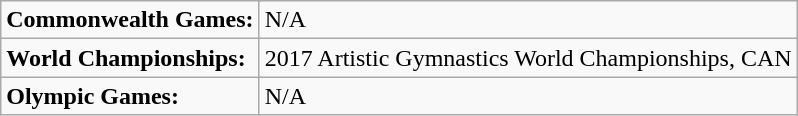<table class="wikitable">
<tr>
<td colspan="5"><strong>Commonwealth Games:</strong></td>
<td colspan="5">N/A</td>
</tr>
<tr>
<td colspan="5"><strong>World Championships:</strong></td>
<td colspan="5">2017 Artistic Gymnastics World Championships, CAN</td>
</tr>
<tr>
<td colspan="5"><strong>Olympic Games:</strong></td>
<td colspan="5">N/A</td>
</tr>
</table>
